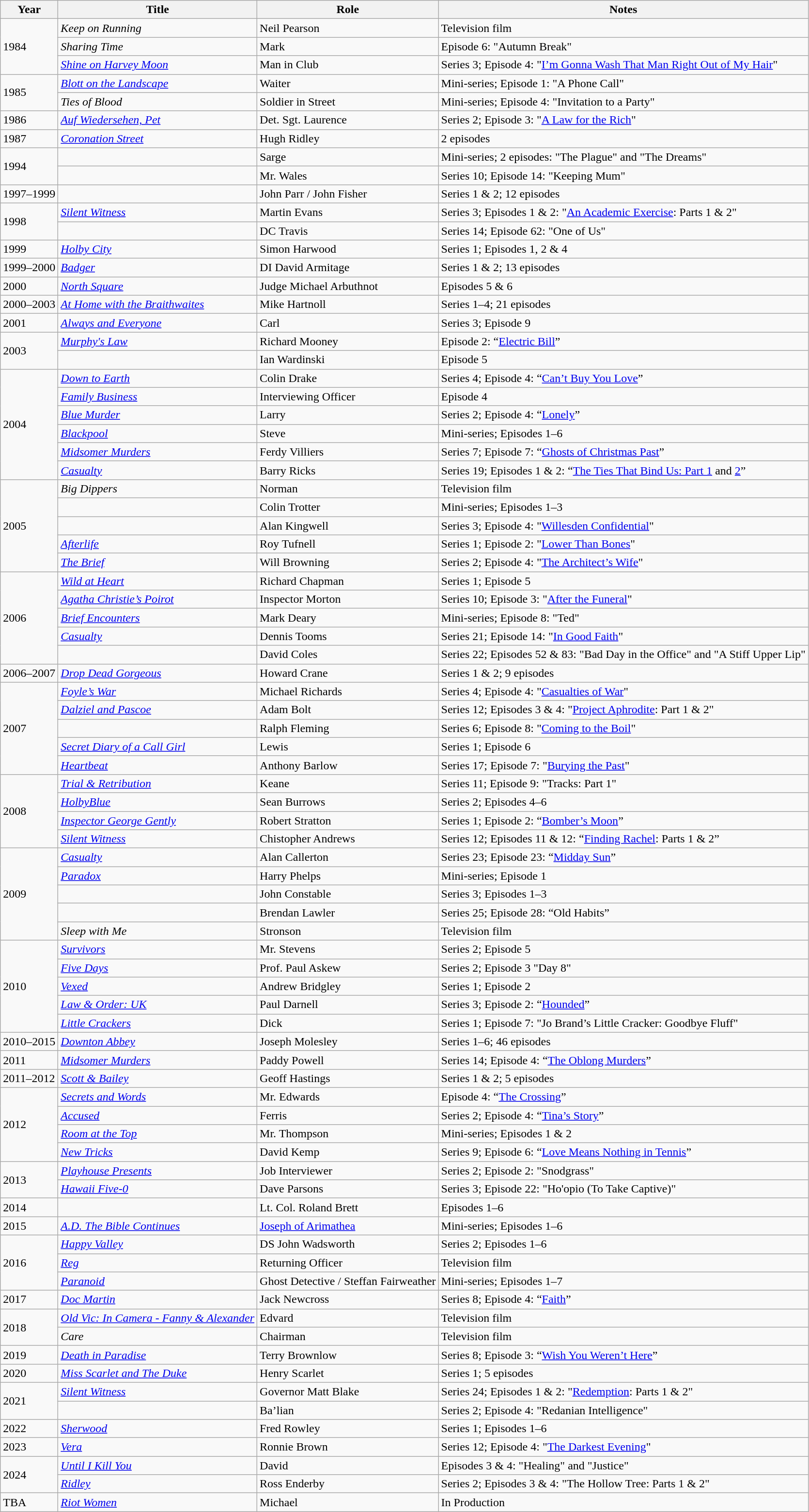<table class="wikitable sortable">
<tr>
<th>Year</th>
<th>Title</th>
<th>Role</th>
<th class = "unsortable">Notes</th>
</tr>
<tr>
<td rowspan=3>1984</td>
<td><em>Keep on Running</em></td>
<td>Neil Pearson</td>
<td>Television film</td>
</tr>
<tr>
<td><em>Sharing Time</em></td>
<td>Mark</td>
<td>Episode 6: "Autumn Break"</td>
</tr>
<tr>
<td><em><a href='#'>Shine on Harvey Moon</a></em></td>
<td>Man in Club</td>
<td>Series 3; Episode 4: "<a href='#'>I’m Gonna Wash That Man Right Out of My Hair</a>"</td>
</tr>
<tr>
<td rowspan=2>1985</td>
<td><em><a href='#'>Blott on the Landscape</a></em></td>
<td>Waiter</td>
<td>Mini-series; Episode 1: "A Phone Call"</td>
</tr>
<tr>
<td><em>Ties of Blood</em></td>
<td>Soldier in Street</td>
<td>Mini-series; Episode 4: "Invitation to a Party"</td>
</tr>
<tr>
<td>1986</td>
<td><em><a href='#'>Auf Wiedersehen, Pet</a></em></td>
<td>Det. Sgt. Laurence</td>
<td>Series 2; Episode 3: "<a href='#'>A Law for the Rich</a>"</td>
</tr>
<tr>
<td>1987</td>
<td><em><a href='#'>Coronation Street</a></em></td>
<td>Hugh Ridley</td>
<td>2 episodes</td>
</tr>
<tr>
<td rowspan=2>1994</td>
<td><em></em></td>
<td>Sarge</td>
<td>Mini-series; 2 episodes: "The Plague" and "The Dreams"</td>
</tr>
<tr>
<td><em></em></td>
<td>Mr. Wales</td>
<td>Series 10; Episode 14: "Keeping Mum"</td>
</tr>
<tr>
<td>1997–1999</td>
<td><em></em></td>
<td>John Parr / John Fisher</td>
<td>Series 1 & 2; 12 episodes</td>
</tr>
<tr>
<td rowspan=2>1998</td>
<td><em><a href='#'>Silent Witness</a></em></td>
<td>Martin Evans</td>
<td>Series 3; Episodes 1 & 2: "<a href='#'>An Academic Exercise</a>: Parts 1 & 2"</td>
</tr>
<tr>
<td><em></em></td>
<td>DC Travis</td>
<td>Series 14; Episode 62: "One of Us"</td>
</tr>
<tr>
<td>1999</td>
<td><em><a href='#'>Holby City</a></em></td>
<td>Simon Harwood</td>
<td>Series 1; Episodes 1, 2 & 4</td>
</tr>
<tr>
<td>1999–2000</td>
<td><em><a href='#'>Badger</a></em></td>
<td>DI David Armitage</td>
<td>Series 1 & 2; 13 episodes</td>
</tr>
<tr>
<td>2000</td>
<td><em><a href='#'>North Square</a></em></td>
<td>Judge Michael Arbuthnot</td>
<td>Episodes 5 & 6</td>
</tr>
<tr>
<td>2000–2003</td>
<td><em><a href='#'>At Home with the Braithwaites</a></em></td>
<td>Mike Hartnoll</td>
<td>Series 1–4; 21 episodes</td>
</tr>
<tr>
<td>2001</td>
<td><em><a href='#'>Always and Everyone</a></em></td>
<td>Carl</td>
<td>Series 3; Episode 9</td>
</tr>
<tr>
<td rowspan=2>2003</td>
<td><em><a href='#'>Murphy's Law</a></em></td>
<td>Richard Mooney</td>
<td>Episode 2: “<a href='#'>Electric Bill</a>”</td>
</tr>
<tr>
<td><em></em></td>
<td>Ian Wardinski</td>
<td>Episode 5</td>
</tr>
<tr>
<td rowspan=6>2004</td>
<td><em><a href='#'>Down to Earth</a></em></td>
<td>Colin Drake</td>
<td>Series 4; Episode 4: “<a href='#'>Can’t Buy You Love</a>”</td>
</tr>
<tr>
<td><em><a href='#'>Family Business</a></em></td>
<td>Interviewing Officer</td>
<td>Episode 4</td>
</tr>
<tr>
<td><em><a href='#'>Blue Murder</a></em></td>
<td>Larry</td>
<td>Series 2; Episode 4: “<a href='#'>Lonely</a>”</td>
</tr>
<tr>
<td><em><a href='#'>Blackpool</a></em></td>
<td>Steve</td>
<td>Mini-series; Episodes 1–6</td>
</tr>
<tr>
<td><em><a href='#'>Midsomer Murders</a></em></td>
<td>Ferdy Villiers</td>
<td>Series 7; Episode 7: “<a href='#'>Ghosts of Christmas Past</a>”</td>
</tr>
<tr>
<td><em><a href='#'>Casualty</a></em></td>
<td>Barry Ricks</td>
<td>Series 19; Episodes 1 & 2: “<a href='#'>The Ties That Bind Us: Part 1</a> and <a href='#'>2</a>”</td>
</tr>
<tr>
<td rowspan=5>2005</td>
<td><em>Big Dippers</em></td>
<td>Norman</td>
<td>Television film</td>
</tr>
<tr>
<td><em></em></td>
<td>Colin Trotter</td>
<td>Mini-series; Episodes 1–3</td>
</tr>
<tr>
<td><em></em></td>
<td>Alan Kingwell</td>
<td>Series 3; Episode 4: "<a href='#'>Willesden Confidential</a>"</td>
</tr>
<tr>
<td><em><a href='#'>Afterlife</a></em></td>
<td>Roy Tufnell</td>
<td>Series 1; Episode 2: "<a href='#'>Lower Than Bones</a>"</td>
</tr>
<tr>
<td><em><a href='#'>The Brief</a></em></td>
<td>Will Browning</td>
<td>Series 2; Episode 4: "<a href='#'>The Architect’s Wife</a>"</td>
</tr>
<tr>
<td rowspan=5>2006</td>
<td><em><a href='#'>Wild at Heart</a></em></td>
<td>Richard Chapman</td>
<td>Series 1; Episode 5</td>
</tr>
<tr>
<td><em><a href='#'>Agatha Christie’s Poirot</a></em></td>
<td>Inspector Morton</td>
<td>Series 10; Episode 3: "<a href='#'>After the Funeral</a>"</td>
</tr>
<tr>
<td><em><a href='#'>Brief Encounters</a></em></td>
<td>Mark Deary</td>
<td>Mini-series; Episode 8: "Ted"</td>
</tr>
<tr>
<td><em><a href='#'>Casualty</a></em></td>
<td>Dennis Tooms</td>
<td>Series 21; Episode 14: "<a href='#'>In Good Faith</a>"</td>
</tr>
<tr>
<td><em></em></td>
<td>David Coles</td>
<td>Series 22; Episodes 52 & 83: "Bad Day in the Office" and "A Stiff Upper Lip"</td>
</tr>
<tr>
<td>2006–2007</td>
<td><em><a href='#'>Drop Dead Gorgeous</a></em></td>
<td>Howard Crane</td>
<td>Series 1 & 2; 9 episodes</td>
</tr>
<tr>
<td rowspan=5>2007</td>
<td><em><a href='#'>Foyle’s War</a></em></td>
<td>Michael Richards</td>
<td>Series 4; Episode 4: "<a href='#'>Casualties of War</a>"</td>
</tr>
<tr>
<td><em><a href='#'>Dalziel and Pascoe</a></em></td>
<td>Adam Bolt</td>
<td>Series 12; Episodes 3 & 4: "<a href='#'>Project Aphrodite</a>: Part 1 & 2"</td>
</tr>
<tr>
<td><em></em></td>
<td>Ralph Fleming</td>
<td>Series 6; Episode 8: "<a href='#'>Coming to the Boil</a>"</td>
</tr>
<tr>
<td><em><a href='#'>Secret Diary of a Call Girl</a></em></td>
<td>Lewis</td>
<td>Series 1; Episode 6</td>
</tr>
<tr>
<td><em><a href='#'>Heartbeat</a></em></td>
<td>Anthony Barlow</td>
<td>Series 17; Episode 7: "<a href='#'>Burying the Past</a>"</td>
</tr>
<tr>
<td rowspan=4>2008</td>
<td><em><a href='#'>Trial & Retribution</a></em></td>
<td>Keane</td>
<td>Series 11; Episode 9: "Tracks: Part 1"</td>
</tr>
<tr>
<td><em><a href='#'>HolbyBlue</a></em></td>
<td>Sean Burrows</td>
<td>Series 2; Episodes 4–6</td>
</tr>
<tr>
<td><em><a href='#'>Inspector George Gently</a></em></td>
<td>Robert Stratton</td>
<td>Series 1; Episode 2: “<a href='#'>Bomber’s Moon</a>”</td>
</tr>
<tr>
<td><em><a href='#'>Silent Witness</a></em></td>
<td>Chistopher Andrews</td>
<td>Series 12; Episodes 11 & 12: “<a href='#'>Finding Rachel</a>: Parts 1 & 2”</td>
</tr>
<tr>
<td rowspan=5>2009</td>
<td><em><a href='#'>Casualty</a></em></td>
<td>Alan Callerton</td>
<td>Series 23; Episode 23: “<a href='#'>Midday Sun</a>”</td>
</tr>
<tr>
<td><em><a href='#'>Paradox</a></em></td>
<td>Harry Phelps</td>
<td>Mini-series; Episode 1</td>
</tr>
<tr>
<td><em></em></td>
<td>John Constable</td>
<td>Series 3; Episodes 1–3</td>
</tr>
<tr>
<td><em></em></td>
<td>Brendan Lawler</td>
<td>Series 25; Episode 28: “Old Habits”</td>
</tr>
<tr>
<td><em>Sleep with Me</em></td>
<td>Stronson</td>
<td>Television film</td>
</tr>
<tr>
<td rowspan=5>2010</td>
<td><em><a href='#'>Survivors</a></em></td>
<td>Mr. Stevens</td>
<td>Series 2; Episode 5</td>
</tr>
<tr>
<td><em><a href='#'>Five Days</a></em></td>
<td>Prof. Paul Askew</td>
<td>Series 2; Episode 3 "Day 8"</td>
</tr>
<tr>
<td><em><a href='#'>Vexed</a></em></td>
<td>Andrew Bridgley</td>
<td>Series 1; Episode 2</td>
</tr>
<tr>
<td><em><a href='#'>Law & Order: UK</a></em></td>
<td>Paul Darnell</td>
<td>Series 3; Episode 2: “<a href='#'>Hounded</a>”</td>
</tr>
<tr>
<td><em><a href='#'>Little Crackers</a></em></td>
<td>Dick</td>
<td>Series 1; Episode 7: "Jo Brand’s Little Cracker: Goodbye Fluff"</td>
</tr>
<tr>
<td>2010–2015</td>
<td><em><a href='#'>Downton Abbey</a></em></td>
<td>Joseph Molesley</td>
<td>Series 1–6; 46 episodes</td>
</tr>
<tr>
<td>2011</td>
<td><em><a href='#'>Midsomer Murders</a></em></td>
<td>Paddy Powell</td>
<td>Series 14; Episode 4: “<a href='#'>The Oblong Murders</a>”</td>
</tr>
<tr>
<td>2011–2012</td>
<td><em><a href='#'>Scott & Bailey</a></em></td>
<td>Geoff Hastings</td>
<td>Series 1 & 2; 5 episodes</td>
</tr>
<tr>
<td rowspan=4>2012</td>
<td><em><a href='#'>Secrets and Words</a></em></td>
<td>Mr. Edwards</td>
<td>Episode 4: “<a href='#'>The Crossing</a>”</td>
</tr>
<tr>
<td><em><a href='#'>Accused</a></em></td>
<td>Ferris</td>
<td>Series 2; Episode 4: “<a href='#'>Tina’s Story</a>”</td>
</tr>
<tr>
<td><em><a href='#'>Room at the Top</a></em></td>
<td>Mr. Thompson</td>
<td>Mini-series; Episodes 1 & 2</td>
</tr>
<tr>
<td><em><a href='#'>New Tricks</a></em></td>
<td>David Kemp</td>
<td>Series 9; Episode 6: “<a href='#'>Love Means Nothing in Tennis</a>”</td>
</tr>
<tr>
<td rowspan=2>2013</td>
<td><em><a href='#'>Playhouse Presents</a></em></td>
<td>Job Interviewer</td>
<td>Series 2; Episode 2: "Snodgrass"</td>
</tr>
<tr>
<td><em><a href='#'>Hawaii Five-0</a></em></td>
<td>Dave Parsons</td>
<td>Series 3; Episode 22: "Ho'opio (To Take Captive)"</td>
</tr>
<tr>
<td>2014</td>
<td><em></em></td>
<td>Lt. Col. Roland Brett</td>
<td>Episodes 1–6</td>
</tr>
<tr>
<td>2015</td>
<td><em><a href='#'>A.D. The Bible Continues</a></em></td>
<td><a href='#'>Joseph of Arimathea</a></td>
<td>Mini-series; Episodes 1–6</td>
</tr>
<tr>
<td rowspan=3>2016</td>
<td><em><a href='#'>Happy Valley</a></em></td>
<td>DS John Wadsworth</td>
<td>Series 2; Episodes 1–6</td>
</tr>
<tr>
<td><em><a href='#'>Reg</a></em></td>
<td>Returning Officer</td>
<td>Television film</td>
</tr>
<tr>
<td><em><a href='#'>Paranoid</a></em></td>
<td>Ghost Detective / Steffan Fairweather</td>
<td>Mini-series; Episodes 1–7</td>
</tr>
<tr>
<td>2017</td>
<td><em><a href='#'>Doc Martin</a></em></td>
<td>Jack Newcross</td>
<td>Series 8; Episode 4: “<a href='#'>Faith</a>”</td>
</tr>
<tr>
<td rowspan=2>2018</td>
<td><em><a href='#'>Old Vic: In Camera - Fanny & Alexander</a></em></td>
<td>Edvard</td>
<td>Television film</td>
</tr>
<tr>
<td><em>Care</em></td>
<td>Chairman</td>
<td>Television film</td>
</tr>
<tr>
<td>2019</td>
<td><em><a href='#'>Death in Paradise</a></em></td>
<td>Terry Brownlow</td>
<td>Series 8; Episode 3: “<a href='#'>Wish You Weren’t Here</a>”</td>
</tr>
<tr>
<td>2020</td>
<td><em><a href='#'>Miss Scarlet and The Duke</a></em></td>
<td>Henry Scarlet</td>
<td>Series 1; 5 episodes</td>
</tr>
<tr>
<td rowspan=2>2021</td>
<td><em><a href='#'>Silent Witness</a></em></td>
<td>Governor Matt Blake</td>
<td>Series 24; Episodes 1 & 2: "<a href='#'>Redemption</a>: Parts 1 & 2"</td>
</tr>
<tr>
<td><em></em></td>
<td>Ba’lian</td>
<td>Series 2; Episode 4: "Redanian Intelligence"</td>
</tr>
<tr>
<td>2022</td>
<td><em><a href='#'>Sherwood</a></em></td>
<td>Fred Rowley</td>
<td>Series 1; Episodes 1–6</td>
</tr>
<tr>
<td>2023</td>
<td><em><a href='#'>Vera</a></em></td>
<td>Ronnie Brown</td>
<td>Series 12; Episode 4: "<a href='#'>The Darkest Evening</a>"</td>
</tr>
<tr>
<td rowspan=2>2024</td>
<td><em><a href='#'>Until I Kill You</a></em></td>
<td>David</td>
<td>Episodes 3 & 4: "Healing" and "Justice"</td>
</tr>
<tr>
<td><em><a href='#'>Ridley</a></em></td>
<td>Ross Enderby</td>
<td>Series 2; Episodes 3 & 4: "The Hollow Tree: Parts 1 & 2"</td>
</tr>
<tr>
<td>TBA</td>
<td><em><a href='#'>Riot Women</a></em></td>
<td>Michael</td>
<td>In Production</td>
</tr>
</table>
